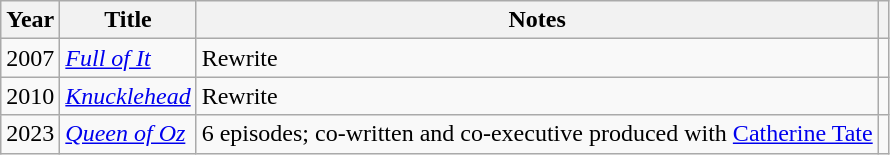<table class="wikitable unsortable">
<tr>
<th>Year</th>
<th>Title</th>
<th class="unsortable">Notes</th>
<th></th>
</tr>
<tr>
<td>2007</td>
<td><em><a href='#'>Full of It</a></em></td>
<td>Rewrite</td>
<td style="text-align: center;"></td>
</tr>
<tr>
<td>2010</td>
<td><em><a href='#'>Knucklehead</a></em></td>
<td>Rewrite</td>
<td style="text-align: center;"></td>
</tr>
<tr>
<td>2023</td>
<td><em><a href='#'>Queen of Oz</a></em></td>
<td>6 episodes; co-written and co-executive produced with <a href='#'>Catherine Tate</a></td>
<td style="text-align: center;"></td>
</tr>
</table>
